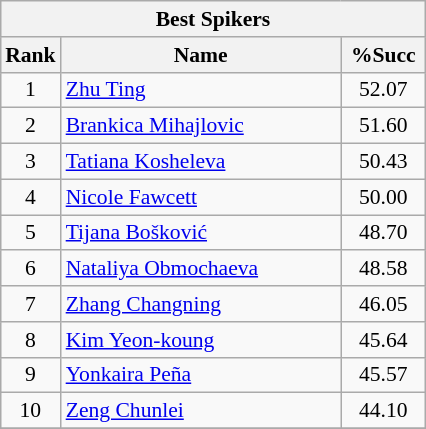<table class="wikitable" style="margin:0.5em auto;width=480;font-size:90%">
<tr>
<th colspan=3>Best Spikers</th>
</tr>
<tr>
<th width=30>Rank</th>
<th width=180>Name</th>
<th width=50>%Succ</th>
</tr>
<tr>
<td align=center>1</td>
<td> <a href='#'>Zhu Ting</a></td>
<td align=center>52.07</td>
</tr>
<tr>
<td align=center>2</td>
<td> <a href='#'>Brankica Mihajlovic</a></td>
<td align=center>51.60</td>
</tr>
<tr>
<td align=center>3</td>
<td> <a href='#'>Tatiana Kosheleva</a></td>
<td align=center>50.43</td>
</tr>
<tr>
<td align=center>4</td>
<td> <a href='#'>Nicole Fawcett</a></td>
<td align=center>50.00</td>
</tr>
<tr>
<td align=center>5</td>
<td> <a href='#'>Tijana Bošković</a></td>
<td align=center>48.70</td>
</tr>
<tr>
<td align=center>6</td>
<td> <a href='#'>Nataliya Obmochaeva</a></td>
<td align=center>48.58</td>
</tr>
<tr>
<td align=center>7</td>
<td> <a href='#'>Zhang Changning</a></td>
<td align=center>46.05</td>
</tr>
<tr>
<td align=center>8</td>
<td> <a href='#'>Kim Yeon-koung</a></td>
<td align=center>45.64</td>
</tr>
<tr>
<td align=center>9</td>
<td> <a href='#'>Yonkaira Peña</a></td>
<td align=center>45.57</td>
</tr>
<tr>
<td align=center>10</td>
<td> <a href='#'>Zeng Chunlei</a></td>
<td align=center>44.10</td>
</tr>
<tr>
</tr>
</table>
